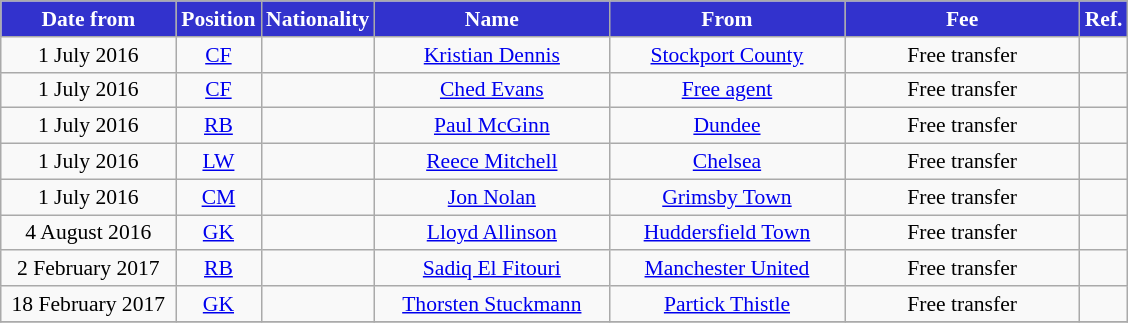<table class="wikitable"  style="text-align:center; font-size:90%; ">
<tr>
<th style="background:#3232CD; color:white; width:110px;">Date from</th>
<th style="background:#3232CD; color:white; width:50px;">Position</th>
<th style="background:#3232CD; color:white; width:50px;">Nationality</th>
<th style="background:#3232CD; color:white; width:150px;">Name</th>
<th style="background:#3232CD; color:white; width:150px;">From</th>
<th style="background:#3232CD; color:white; width:150px;">Fee</th>
<th style="background:#3232CD; color:white; width:25px;">Ref.</th>
</tr>
<tr>
<td>1 July 2016</td>
<td><a href='#'>CF</a></td>
<td></td>
<td><a href='#'>Kristian Dennis</a></td>
<td><a href='#'>Stockport County</a></td>
<td>Free transfer</td>
<td></td>
</tr>
<tr>
<td>1 July 2016</td>
<td><a href='#'>CF</a></td>
<td></td>
<td><a href='#'>Ched Evans</a></td>
<td><a href='#'>Free agent</a></td>
<td>Free transfer</td>
<td></td>
</tr>
<tr>
<td>1 July 2016</td>
<td><a href='#'>RB</a></td>
<td></td>
<td><a href='#'>Paul McGinn</a></td>
<td><a href='#'>Dundee</a></td>
<td>Free transfer</td>
<td></td>
</tr>
<tr>
<td>1 July 2016</td>
<td><a href='#'>LW</a></td>
<td></td>
<td><a href='#'>Reece Mitchell</a></td>
<td><a href='#'>Chelsea</a></td>
<td>Free transfer</td>
<td></td>
</tr>
<tr>
<td>1 July 2016</td>
<td><a href='#'>CM</a></td>
<td></td>
<td><a href='#'>Jon Nolan</a></td>
<td><a href='#'>Grimsby Town</a></td>
<td>Free transfer</td>
<td></td>
</tr>
<tr>
<td>4 August 2016</td>
<td><a href='#'>GK</a></td>
<td></td>
<td><a href='#'>Lloyd Allinson</a></td>
<td><a href='#'>Huddersfield Town</a></td>
<td>Free transfer</td>
<td></td>
</tr>
<tr>
<td>2 February 2017</td>
<td><a href='#'>RB</a></td>
<td></td>
<td><a href='#'>Sadiq El Fitouri</a></td>
<td><a href='#'>Manchester United</a></td>
<td>Free transfer</td>
<td></td>
</tr>
<tr>
<td>18 February 2017</td>
<td><a href='#'>GK</a></td>
<td></td>
<td><a href='#'>Thorsten Stuckmann</a></td>
<td><a href='#'>Partick Thistle</a></td>
<td>Free transfer</td>
<td></td>
</tr>
<tr>
</tr>
</table>
